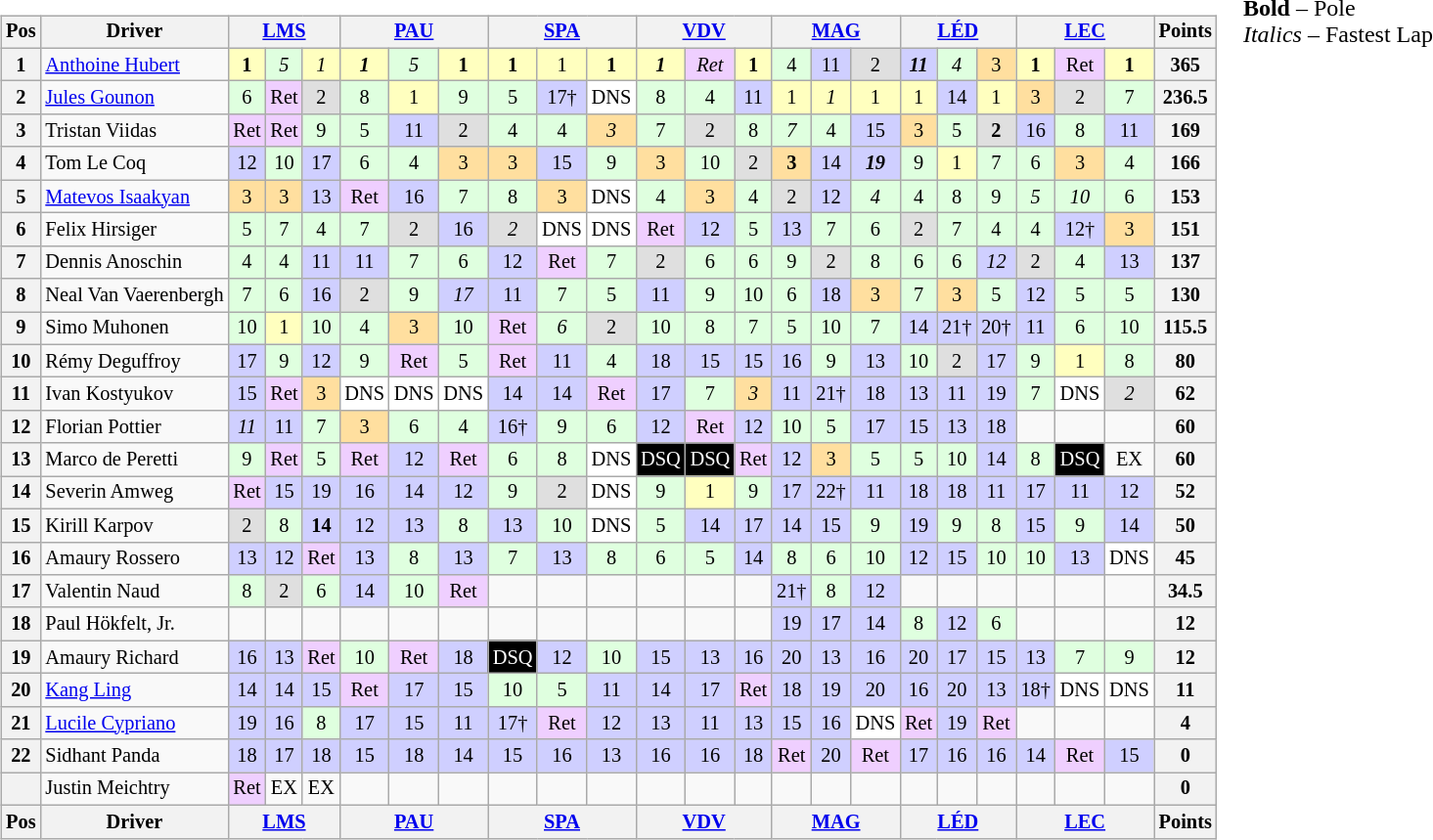<table>
<tr>
<td><br><table class="wikitable" style="font-size:85%; text-align:center">
<tr style="background:#f9f9f9" valign="top">
<th valign="middle">Pos</th>
<th valign="middle">Driver</th>
<th colspan=3><a href='#'>LMS</a><br></th>
<th colspan=3><a href='#'>PAU</a><br></th>
<th colspan=3><a href='#'>SPA</a><br></th>
<th colspan=3><a href='#'>VDV</a><br></th>
<th colspan=3><a href='#'>MAG</a><br></th>
<th colspan=3><a href='#'>LÉD</a><br></th>
<th colspan=3><a href='#'>LEC</a><br></th>
<th valign="middle">Points</th>
</tr>
<tr>
<th>1</th>
<td align=left> <a href='#'>Anthoine Hubert</a></td>
<td style="background:#FFFFBF;"><strong>1</strong></td>
<td style="background:#DFFFDF;"><em>5</em></td>
<td style="background:#FFFFBF;"><em>1</em></td>
<td style="background:#FFFFBF;"><strong><em>1</em></strong></td>
<td style="background:#DFFFDF;"><em>5</em></td>
<td style="background:#FFFFBF;"><strong>1</strong></td>
<td style="background:#FFFFBF;"><strong>1</strong></td>
<td style="background:#FFFFBF;">1</td>
<td style="background:#FFFFBF;"><strong>1</strong></td>
<td style="background:#FFFFBF;"><strong><em>1</em></strong></td>
<td style="background:#EFCFFF;"><em>Ret</em></td>
<td style="background:#FFFFBF;"><strong>1</strong></td>
<td style="background:#DFFFDF;">4</td>
<td style="background:#CFCFFF;">11</td>
<td style="background:#DFDFDF;">2</td>
<td style="background:#CFCFFF;"><strong><em>11</em></strong></td>
<td style="background:#DFFFDF;"><em>4</em></td>
<td style="background:#FFDF9F;">3</td>
<td style="background:#FFFFBF;"><strong>1</strong></td>
<td style="background:#EFCFFF;">Ret</td>
<td style="background:#FFFFBF;"><strong>1</strong></td>
<th>365</th>
</tr>
<tr>
<th>2</th>
<td align=left> <a href='#'>Jules Gounon</a></td>
<td style="background:#DFFFDF;">6</td>
<td style="background:#EFCFFF;">Ret</td>
<td style="background:#DFDFDF;">2</td>
<td style="background:#DFFFDF;">8</td>
<td style="background:#FFFFBF;">1</td>
<td style="background:#DFFFDF;">9</td>
<td style="background:#DFFFDF;">5</td>
<td style="background:#CFCFFF;">17†</td>
<td style="background:#FFFFFF;">DNS</td>
<td style="background:#DFFFDF;">8</td>
<td style="background:#DFFFDF;">4</td>
<td style="background:#CFCFFF;">11</td>
<td style="background:#FFFFBF;">1</td>
<td style="background:#FFFFBF;"><em>1</em></td>
<td style="background:#FFFFBF;">1</td>
<td style="background:#FFFFBF;">1</td>
<td style="background:#CFCFFF;">14</td>
<td style="background:#FFFFBF;">1</td>
<td style="background:#FFDF9F;">3</td>
<td style="background:#DFDFDF;">2</td>
<td style="background:#DFFFDF;">7</td>
<th>236.5</th>
</tr>
<tr>
<th>3</th>
<td align=left> Tristan Viidas</td>
<td style="background:#EFCFFF;">Ret</td>
<td style="background:#EFCFFF;">Ret</td>
<td style="background:#DFFFDF;">9</td>
<td style="background:#DFFFDF;">5</td>
<td style="background:#CFCFFF;">11</td>
<td style="background:#DFDFDF;">2</td>
<td style="background:#DFFFDF;">4</td>
<td style="background:#DFFFDF;">4</td>
<td style="background:#FFDF9F;"><em>3</em></td>
<td style="background:#DFFFDF;">7</td>
<td style="background:#DFDFDF;">2</td>
<td style="background:#DFFFDF;">8</td>
<td style="background:#DFFFDF;"><em>7</em></td>
<td style="background:#DFFFDF;">4</td>
<td style="background:#CFCFFF;">15</td>
<td style="background:#FFDF9F;">3</td>
<td style="background:#DFFFDF;">5</td>
<td style="background:#DFDFDF;"><strong>2</strong></td>
<td style="background:#CFCFFF;">16</td>
<td style="background:#DFFFDF;">8</td>
<td style="background:#CFCFFF;">11</td>
<th>169</th>
</tr>
<tr>
<th>4</th>
<td align=left> Tom Le Coq</td>
<td style="background:#CFCFFF;">12</td>
<td style="background:#DFFFDF;">10</td>
<td style="background:#CFCFFF;">17</td>
<td style="background:#DFFFDF;">6</td>
<td style="background:#DFFFDF;">4</td>
<td style="background:#FFDF9F;">3</td>
<td style="background:#FFDF9F;">3</td>
<td style="background:#CFCFFF;">15</td>
<td style="background:#DFFFDF;">9</td>
<td style="background:#FFDF9F;">3</td>
<td style="background:#DFFFDF;">10</td>
<td style="background:#DFDFDF;">2</td>
<td style="background:#FFDF9F;"><strong>3</strong></td>
<td style="background:#CFCFFF;">14</td>
<td style="background:#CFCFFF;"><strong><em>19</em></strong></td>
<td style="background:#DFFFDF;">9</td>
<td style="background:#FFFFBF;">1</td>
<td style="background:#DFFFDF;">7</td>
<td style="background:#DFFFDF;">6</td>
<td style="background:#FFDF9F;">3</td>
<td style="background:#DFFFDF;">4</td>
<th>166</th>
</tr>
<tr>
<th>5</th>
<td align=left> <a href='#'>Matevos Isaakyan</a></td>
<td style="background:#FFDF9F;">3</td>
<td style="background:#FFDF9F;">3</td>
<td style="background:#CFCFFF;">13</td>
<td style="background:#EFCFFF;">Ret</td>
<td style="background:#CFCFFF;">16</td>
<td style="background:#DFFFDF;">7</td>
<td style="background:#DFFFDF;">8</td>
<td style="background:#FFDF9F;">3</td>
<td style="background:#FFFFFF;">DNS</td>
<td style="background:#DFFFDF;">4</td>
<td style="background:#FFDF9F;">3</td>
<td style="background:#DFFFDF;">4</td>
<td style="background:#DFDFDF;">2</td>
<td style="background:#CFCFFF;">12</td>
<td style="background:#DFFFDF;"><em>4</em></td>
<td style="background:#DFFFDF;">4</td>
<td style="background:#DFFFDF;">8</td>
<td style="background:#DFFFDF;">9</td>
<td style="background:#DFFFDF;"><em>5</em></td>
<td style="background:#DFFFDF;"><em>10</em></td>
<td style="background:#DFFFDF;">6</td>
<th>153</th>
</tr>
<tr>
<th>6</th>
<td align=left> Felix Hirsiger</td>
<td style="background:#DFFFDF;">5</td>
<td style="background:#DFFFDF;">7</td>
<td style="background:#DFFFDF;">4</td>
<td style="background:#DFFFDF;">7</td>
<td style="background:#DFDFDF;">2</td>
<td style="background:#CFCFFF;">16</td>
<td style="background:#DFDFDF;"><em>2</em></td>
<td style="background:#FFFFFF;">DNS</td>
<td style="background:#FFFFFF;">DNS</td>
<td style="background:#EFCFFF;">Ret</td>
<td style="background:#CFCFFF;">12</td>
<td style="background:#DFFFDF;">5</td>
<td style="background:#CFCFFF;">13</td>
<td style="background:#DFFFDF;">7</td>
<td style="background:#DFFFDF;">6</td>
<td style="background:#DFDFDF;">2</td>
<td style="background:#DFFFDF;">7</td>
<td style="background:#DFFFDF;">4</td>
<td style="background:#DFFFDF;">4</td>
<td style="background:#CFCFFF;">12†</td>
<td style="background:#FFDF9F;">3</td>
<th>151</th>
</tr>
<tr>
<th>7</th>
<td align=left> Dennis Anoschin</td>
<td style="background:#DFFFDF;">4</td>
<td style="background:#DFFFDF;">4</td>
<td style="background:#CFCFFF;">11</td>
<td style="background:#CFCFFF;">11</td>
<td style="background:#DFFFDF;">7</td>
<td style="background:#DFFFDF;">6</td>
<td style="background:#CFCFFF;">12</td>
<td style="background:#EFCFFF;">Ret</td>
<td style="background:#DFFFDF;">7</td>
<td style="background:#DFDFDF;">2</td>
<td style="background:#DFFFDF;">6</td>
<td style="background:#DFFFDF;">6</td>
<td style="background:#DFFFDF;">9</td>
<td style="background:#DFDFDF;">2</td>
<td style="background:#DFFFDF;">8</td>
<td style="background:#DFFFDF;">6</td>
<td style="background:#DFFFDF;">6</td>
<td style="background:#CFCFFF;"><em>12</em></td>
<td style="background:#DFDFDF;">2</td>
<td style="background:#DFFFDF;">4</td>
<td style="background:#CFCFFF;">13</td>
<th>137</th>
</tr>
<tr>
<th>8</th>
<td align=left nowrap> Neal Van Vaerenbergh</td>
<td style="background:#DFFFDF;">7</td>
<td style="background:#DFFFDF;">6</td>
<td style="background:#CFCFFF;">16</td>
<td style="background:#DFDFDF;">2</td>
<td style="background:#DFFFDF;">9</td>
<td style="background:#CFCFFF;"><em>17</em></td>
<td style="background:#CFCFFF;">11</td>
<td style="background:#DFFFDF;">7</td>
<td style="background:#DFFFDF;">5</td>
<td style="background:#CFCFFF;">11</td>
<td style="background:#DFFFDF;">9</td>
<td style="background:#DFFFDF;">10</td>
<td style="background:#DFFFDF;">6</td>
<td style="background:#CFCFFF;">18</td>
<td style="background:#FFDF9F;">3</td>
<td style="background:#DFFFDF;">7</td>
<td style="background:#FFDF9F;">3</td>
<td style="background:#DFFFDF;">5</td>
<td style="background:#CFCFFF;">12</td>
<td style="background:#DFFFDF;">5</td>
<td style="background:#DFFFDF;">5</td>
<th>130</th>
</tr>
<tr>
<th>9</th>
<td align=left> Simo Muhonen</td>
<td style="background:#DFFFDF;">10</td>
<td style="background:#FFFFBF;">1</td>
<td style="background:#DFFFDF;">10</td>
<td style="background:#DFFFDF;">4</td>
<td style="background:#FFDF9F;">3</td>
<td style="background:#DFFFDF;">10</td>
<td style="background:#EFCFFF;">Ret</td>
<td style="background:#DFFFDF;"><em>6</em></td>
<td style="background:#DFDFDF;">2</td>
<td style="background:#DFFFDF;">10</td>
<td style="background:#DFFFDF;">8</td>
<td style="background:#DFFFDF;">7</td>
<td style="background:#DFFFDF;">5</td>
<td style="background:#DFFFDF;">10</td>
<td style="background:#DFFFDF;">7</td>
<td style="background:#CFCFFF;">14</td>
<td style="background:#CFCFFF;">21†</td>
<td style="background:#CFCFFF;">20†</td>
<td style="background:#CFCFFF;">11</td>
<td style="background:#DFFFDF;">6</td>
<td style="background:#DFFFDF;">10</td>
<th>115.5</th>
</tr>
<tr>
<th>10</th>
<td align=left> Rémy Deguffroy</td>
<td style="background:#CFCFFF;">17</td>
<td style="background:#DFFFDF;">9</td>
<td style="background:#CFCFFF;">12</td>
<td style="background:#DFFFDF;">9</td>
<td style="background:#EFCFFF;">Ret</td>
<td style="background:#DFFFDF;">5</td>
<td style="background:#EFCFFF;">Ret</td>
<td style="background:#CFCFFF;">11</td>
<td style="background:#DFFFDF;">4</td>
<td style="background:#CFCFFF;">18</td>
<td style="background:#CFCFFF;">15</td>
<td style="background:#CFCFFF;">15</td>
<td style="background:#CFCFFF;">16</td>
<td style="background:#DFFFDF;">9</td>
<td style="background:#CFCFFF;">13</td>
<td style="background:#DFFFDF;">10</td>
<td style="background:#DFDFDF;">2</td>
<td style="background:#CFCFFF;">17</td>
<td style="background:#DFFFDF;">9</td>
<td style="background:#FFFFBF;">1</td>
<td style="background:#DFFFDF;">8</td>
<th>80</th>
</tr>
<tr>
<th>11</th>
<td align=left> Ivan Kostyukov</td>
<td style="background:#CFCFFF;">15</td>
<td style="background:#EFCFFF;">Ret</td>
<td style="background:#FFDF9F;">3</td>
<td style="background:#FFFFFF;">DNS</td>
<td style="background:#FFFFFF;">DNS</td>
<td style="background:#FFFFFF;">DNS</td>
<td style="background:#CFCFFF;">14</td>
<td style="background:#CFCFFF;">14</td>
<td style="background:#EFCFFF;">Ret</td>
<td style="background:#CFCFFF;">17</td>
<td style="background:#DFFFDF;">7</td>
<td style="background:#FFDF9F;"><em>3</em></td>
<td style="background:#CFCFFF;">11</td>
<td style="background:#CFCFFF;">21†</td>
<td style="background:#CFCFFF;">18</td>
<td style="background:#CFCFFF;">13</td>
<td style="background:#CFCFFF;">11</td>
<td style="background:#CFCFFF;">19</td>
<td style="background:#DFFFDF;">7</td>
<td style="background:#FFFFFF;">DNS</td>
<td style="background:#DFDFDF;"><em>2</em></td>
<th>62</th>
</tr>
<tr>
<th>12</th>
<td align=left> Florian Pottier</td>
<td style="background:#CFCFFF;"><em>11</em></td>
<td style="background:#CFCFFF;">11</td>
<td style="background:#DFFFDF;">7</td>
<td style="background:#FFDF9F;">3</td>
<td style="background:#DFFFDF;">6</td>
<td style="background:#DFFFDF;">4</td>
<td style="background:#CFCFFF;">16†</td>
<td style="background:#DFFFDF;">9</td>
<td style="background:#DFFFDF;">6</td>
<td style="background:#CFCFFF;">12</td>
<td style="background:#EFCFFF;">Ret</td>
<td style="background:#CFCFFF;">12</td>
<td style="background:#DFFFDF;">10</td>
<td style="background:#DFFFDF;">5</td>
<td style="background:#CFCFFF;">17</td>
<td style="background:#CFCFFF;">15</td>
<td style="background:#CFCFFF;">13</td>
<td style="background:#CFCFFF;">18</td>
<td></td>
<td></td>
<td></td>
<th>60</th>
</tr>
<tr>
<th>13</th>
<td align=left> Marco de Peretti</td>
<td style="background:#DFFFDF;">9</td>
<td style="background:#EFCFFF;">Ret</td>
<td style="background:#DFFFDF;">5</td>
<td style="background:#EFCFFF;">Ret</td>
<td style="background:#CFCFFF;">12</td>
<td style="background:#EFCFFF;">Ret</td>
<td style="background:#DFFFDF;">6</td>
<td style="background:#DFFFDF;">8</td>
<td style="background:#FFFFFF;">DNS</td>
<td style="background:black; color:white;">DSQ</td>
<td style="background:black; color:white;">DSQ</td>
<td style="background:#EFCFFF;">Ret</td>
<td style="background:#CFCFFF;">12</td>
<td style="background:#FFDF9F;">3</td>
<td style="background:#DFFFDF;">5</td>
<td style="background:#DFFFDF;">5</td>
<td style="background:#DFFFDF;">10</td>
<td style="background:#CFCFFF;">14</td>
<td style="background:#DFFFDF;">8</td>
<td style="background:black; color:white;">DSQ</td>
<td>EX</td>
<th>60</th>
</tr>
<tr>
<th>14</th>
<td align=left> Severin Amweg</td>
<td style="background:#EFCFFF;">Ret</td>
<td style="background:#CFCFFF;">15</td>
<td style="background:#CFCFFF;">19</td>
<td style="background:#CFCFFF;">16</td>
<td style="background:#CFCFFF;">14</td>
<td style="background:#CFCFFF;">12</td>
<td style="background:#DFFFDF;">9</td>
<td style="background:#DFDFDF;">2</td>
<td style="background:#FFFFFF;">DNS</td>
<td style="background:#DFFFDF;">9</td>
<td style="background:#FFFFBF;">1</td>
<td style="background:#DFFFDF;">9</td>
<td style="background:#CFCFFF;">17</td>
<td style="background:#CFCFFF;">22†</td>
<td style="background:#CFCFFF;">11</td>
<td style="background:#CFCFFF;">18</td>
<td style="background:#CFCFFF;">18</td>
<td style="background:#CFCFFF;">11</td>
<td style="background:#CFCFFF;">17</td>
<td style="background:#CFCFFF;">11</td>
<td style="background:#CFCFFF;">12</td>
<th>52</th>
</tr>
<tr>
<th>15</th>
<td align=left> Kirill Karpov</td>
<td style="background:#DFDFDF;">2</td>
<td style="background:#DFFFDF;">8</td>
<td style="background:#CFCFFF;"><strong>14</strong></td>
<td style="background:#CFCFFF;">12</td>
<td style="background:#CFCFFF;">13</td>
<td style="background:#DFFFDF;">8</td>
<td style="background:#CFCFFF;">13</td>
<td style="background:#DFFFDF;">10</td>
<td style="background:#FFFFFF;">DNS</td>
<td style="background:#DFFFDF;">5</td>
<td style="background:#CFCFFF;">14</td>
<td style="background:#CFCFFF;">17</td>
<td style="background:#CFCFFF;">14</td>
<td style="background:#CFCFFF;">15</td>
<td style="background:#DFFFDF;">9</td>
<td style="background:#CFCFFF;">19</td>
<td style="background:#DFFFDF;">9</td>
<td style="background:#DFFFDF;">8</td>
<td style="background:#CFCFFF;">15</td>
<td style="background:#DFFFDF;">9</td>
<td style="background:#CFCFFF;">14</td>
<th>50</th>
</tr>
<tr>
<th>16</th>
<td align=left> Amaury Rossero</td>
<td style="background:#CFCFFF;">13</td>
<td style="background:#CFCFFF;">12</td>
<td style="background:#EFCFFF;">Ret</td>
<td style="background:#CFCFFF;">13</td>
<td style="background:#DFFFDF;">8</td>
<td style="background:#CFCFFF;">13</td>
<td style="background:#DFFFDF;">7</td>
<td style="background:#CFCFFF;">13</td>
<td style="background:#DFFFDF;">8</td>
<td style="background:#DFFFDF;">6</td>
<td style="background:#DFFFDF;">5</td>
<td style="background:#CFCFFF;">14</td>
<td style="background:#DFFFDF;">8</td>
<td style="background:#DFFFDF;">6</td>
<td style="background:#DFFFDF;">10</td>
<td style="background:#CFCFFF;">12</td>
<td style="background:#CFCFFF;">15</td>
<td style="background:#DFFFDF;">10</td>
<td style="background:#DFFFDF;">10</td>
<td style="background:#CFCFFF;">13</td>
<td style="background:#FFFFFF;">DNS</td>
<th>45</th>
</tr>
<tr>
<th>17</th>
<td align=left> Valentin Naud</td>
<td style="background:#DFFFDF;">8</td>
<td style="background:#DFDFDF;">2</td>
<td style="background:#DFFFDF;">6</td>
<td style="background:#CFCFFF;">14</td>
<td style="background:#DFFFDF;">10</td>
<td style="background:#EFCFFF;">Ret</td>
<td></td>
<td></td>
<td></td>
<td></td>
<td></td>
<td></td>
<td style="background:#CFCFFF;">21†</td>
<td style="background:#DFFFDF;">8</td>
<td style="background:#CFCFFF;">12</td>
<td></td>
<td></td>
<td></td>
<td></td>
<td></td>
<td></td>
<th>34.5</th>
</tr>
<tr>
<th>18</th>
<td align=left> Paul Hökfelt, Jr.</td>
<td></td>
<td></td>
<td></td>
<td></td>
<td></td>
<td></td>
<td></td>
<td></td>
<td></td>
<td></td>
<td></td>
<td></td>
<td style="background:#CFCFFF;">19</td>
<td style="background:#CFCFFF;">17</td>
<td style="background:#CFCFFF;">14</td>
<td style="background:#DFFFDF;">8</td>
<td style="background:#CFCFFF;">12</td>
<td style="background:#DFFFDF;">6</td>
<td></td>
<td></td>
<td></td>
<th>12</th>
</tr>
<tr>
<th>19</th>
<td align=left> Amaury Richard</td>
<td style="background:#CFCFFF;">16</td>
<td style="background:#CFCFFF;">13</td>
<td style="background:#EFCFFF;">Ret</td>
<td style="background:#DFFFDF;">10</td>
<td style="background:#EFCFFF;">Ret</td>
<td style="background:#CFCFFF;">18</td>
<td style="background:black; color:white;">DSQ</td>
<td style="background:#CFCFFF;">12</td>
<td style="background:#DFFFDF;">10</td>
<td style="background:#CFCFFF;">15</td>
<td style="background:#CFCFFF;">13</td>
<td style="background:#CFCFFF;">16</td>
<td style="background:#CFCFFF;">20</td>
<td style="background:#CFCFFF;">13</td>
<td style="background:#CFCFFF;">16</td>
<td style="background:#CFCFFF;">20</td>
<td style="background:#CFCFFF;">17</td>
<td style="background:#CFCFFF;">15</td>
<td style="background:#CFCFFF;">13</td>
<td style="background:#DFFFDF;">7</td>
<td style="background:#DFFFDF;">9</td>
<th>12</th>
</tr>
<tr>
<th>20</th>
<td align=left> <a href='#'>Kang Ling</a></td>
<td style="background:#CFCFFF;">14</td>
<td style="background:#CFCFFF;">14</td>
<td style="background:#CFCFFF;">15</td>
<td style="background:#EFCFFF;">Ret</td>
<td style="background:#CFCFFF;">17</td>
<td style="background:#CFCFFF;">15</td>
<td style="background:#DFFFDF;">10</td>
<td style="background:#DFFFDF;">5</td>
<td style="background:#CFCFFF;">11</td>
<td style="background:#CFCFFF;">14</td>
<td style="background:#CFCFFF;">17</td>
<td style="background:#EFCFFF;">Ret</td>
<td style="background:#CFCFFF;">18</td>
<td style="background:#CFCFFF;">19</td>
<td style="background:#CFCFFF;">20</td>
<td style="background:#CFCFFF;">16</td>
<td style="background:#CFCFFF;">20</td>
<td style="background:#CFCFFF;">13</td>
<td style="background:#CFCFFF;">18†</td>
<td style="background:#FFFFFF;">DNS</td>
<td style="background:#FFFFFF;">DNS</td>
<th>11</th>
</tr>
<tr>
<th>21</th>
<td align=left> <a href='#'>Lucile Cypriano</a></td>
<td style="background:#CFCFFF;">19</td>
<td style="background:#CFCFFF;">16</td>
<td style="background:#DFFFDF;">8</td>
<td style="background:#CFCFFF;">17</td>
<td style="background:#CFCFFF;">15</td>
<td style="background:#CFCFFF;">11</td>
<td style="background:#CFCFFF;">17†</td>
<td style="background:#EFCFFF;">Ret</td>
<td style="background:#CFCFFF;">12</td>
<td style="background:#CFCFFF;">13</td>
<td style="background:#CFCFFF;">11</td>
<td style="background:#CFCFFF;">13</td>
<td style="background:#CFCFFF;">15</td>
<td style="background:#CFCFFF;">16</td>
<td style="background:#FFFFFF;">DNS</td>
<td style="background:#EFCFFF;">Ret</td>
<td style="background:#CFCFFF;">19</td>
<td style="background:#EFCFFF;">Ret</td>
<td></td>
<td></td>
<td></td>
<th>4</th>
</tr>
<tr>
<th>22</th>
<td align=left> Sidhant Panda</td>
<td style="background:#CFCFFF;">18</td>
<td style="background:#CFCFFF;">17</td>
<td style="background:#CFCFFF;">18</td>
<td style="background:#CFCFFF;">15</td>
<td style="background:#CFCFFF;">18</td>
<td style="background:#CFCFFF;">14</td>
<td style="background:#CFCFFF;">15</td>
<td style="background:#CFCFFF;">16</td>
<td style="background:#CFCFFF;">13</td>
<td style="background:#CFCFFF;">16</td>
<td style="background:#CFCFFF;">16</td>
<td style="background:#CFCFFF;">18</td>
<td style="background:#EFCFFF;">Ret</td>
<td style="background:#CFCFFF;">20</td>
<td style="background:#EFCFFF;">Ret</td>
<td style="background:#CFCFFF;">17</td>
<td style="background:#CFCFFF;">16</td>
<td style="background:#CFCFFF;">16</td>
<td style="background:#CFCFFF;">14</td>
<td style="background:#EFCFFF;">Ret</td>
<td style="background:#CFCFFF;">15</td>
<th>0</th>
</tr>
<tr>
<th></th>
<td align=left> Justin Meichtry</td>
<td style="background:#EFCFFF;">Ret</td>
<td>EX</td>
<td>EX</td>
<td></td>
<td></td>
<td></td>
<td></td>
<td></td>
<td></td>
<td></td>
<td></td>
<td></td>
<td></td>
<td></td>
<td></td>
<td></td>
<td></td>
<td></td>
<td></td>
<td></td>
<td></td>
<th>0</th>
</tr>
<tr style="background:#f9f9f9" valign="top">
<th valign="middle">Pos</th>
<th valign="middle">Driver</th>
<th colspan=3><a href='#'>LMS</a><br></th>
<th colspan=3><a href='#'>PAU</a><br></th>
<th colspan=3><a href='#'>SPA</a><br></th>
<th colspan=3><a href='#'>VDV</a><br></th>
<th colspan=3><a href='#'>MAG</a><br></th>
<th colspan=3><a href='#'>LÉD</a><br></th>
<th colspan=3><a href='#'>LEC</a><br></th>
<th valign="middle">Points</th>
</tr>
</table>
</td>
<td valign="top"><br>
<span><strong>Bold</strong> – Pole<br>
<em>Italics</em> – Fastest Lap</span></td>
</tr>
</table>
